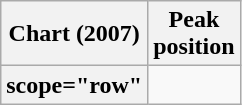<table class="wikitable sortable plainrowheaders" style="text-align:center;">
<tr>
<th scope="col">Chart (2007)</th>
<th scope="col">Peak<br>position</th>
</tr>
<tr>
<th>scope="row"</th>
</tr>
</table>
